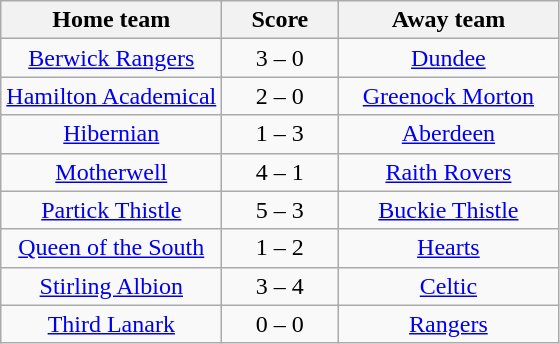<table class="wikitable" style="text-align: center">
<tr>
<th width=140>Home team</th>
<th width=70>Score</th>
<th width=140>Away team</th>
</tr>
<tr>
<td><a href='#'>Berwick Rangers</a></td>
<td>3 – 0</td>
<td><a href='#'>Dundee</a></td>
</tr>
<tr>
<td><a href='#'>Hamilton Academical</a></td>
<td>2 – 0</td>
<td><a href='#'>Greenock Morton</a></td>
</tr>
<tr>
<td><a href='#'>Hibernian</a></td>
<td>1 – 3</td>
<td><a href='#'>Aberdeen</a></td>
</tr>
<tr>
<td><a href='#'>Motherwell</a></td>
<td>4 – 1</td>
<td><a href='#'>Raith Rovers</a></td>
</tr>
<tr>
<td><a href='#'>Partick Thistle</a></td>
<td>5 – 3</td>
<td><a href='#'>Buckie Thistle</a></td>
</tr>
<tr>
<td><a href='#'>Queen of the South</a></td>
<td>1 – 2</td>
<td><a href='#'>Hearts</a></td>
</tr>
<tr>
<td><a href='#'>Stirling Albion</a></td>
<td>3 – 4</td>
<td><a href='#'>Celtic</a></td>
</tr>
<tr>
<td><a href='#'>Third Lanark</a></td>
<td>0 – 0</td>
<td><a href='#'>Rangers</a></td>
</tr>
</table>
